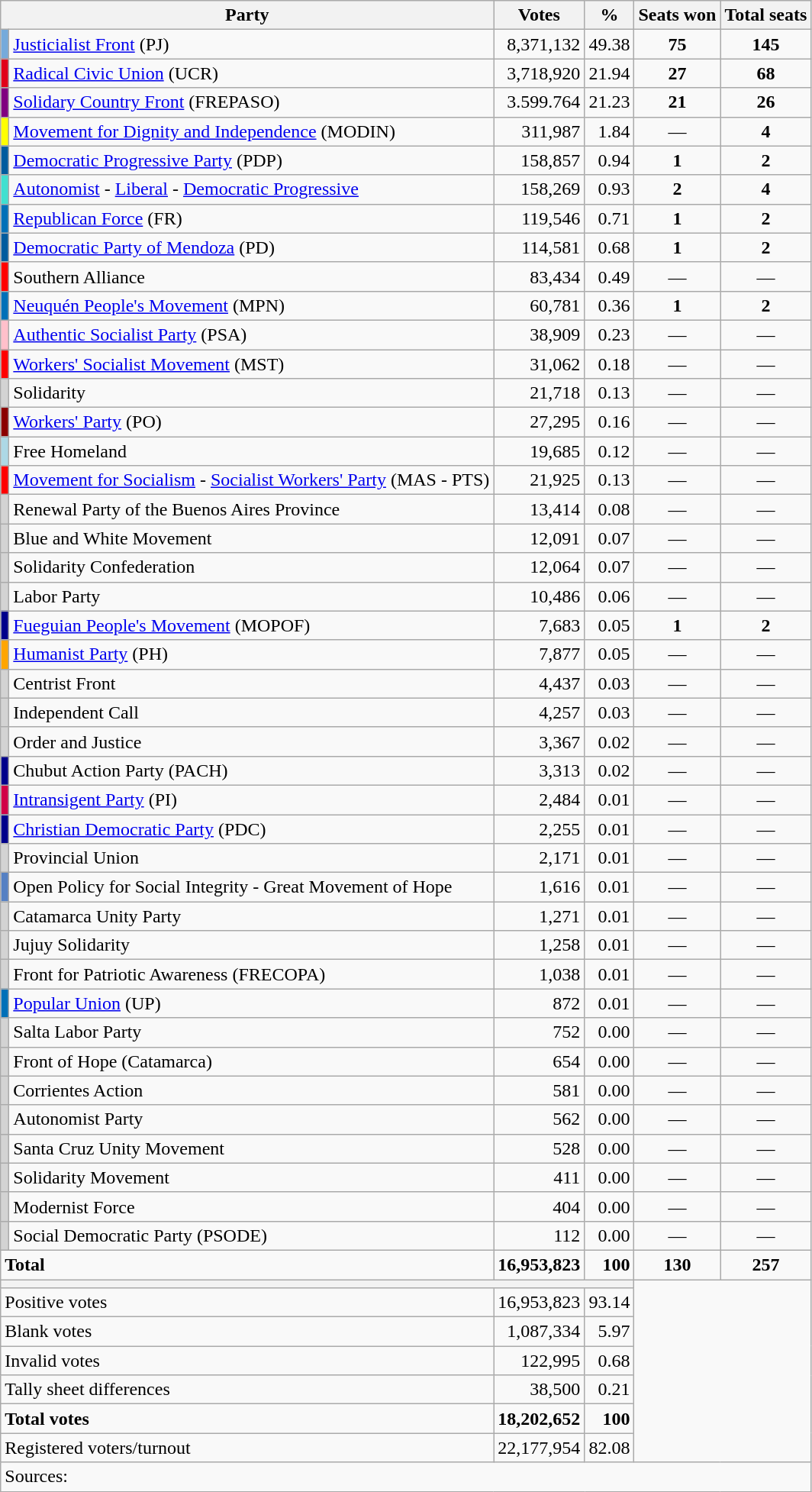<table class="wikitable" style="text-align:right;">
<tr>
<th colspan=2>Party</th>
<th>Votes</th>
<th>%</th>
<th>Seats won</th>
<th>Total seats</th>
</tr>
<tr>
<td bgcolor=#75AADB></td>
<td align=left><a href='#'>Justicialist Front</a> (PJ)</td>
<td>8,371,132</td>
<td>49.38</td>
<td align=center><strong>75</strong></td>
<td align=center><strong>145</strong></td>
</tr>
<tr>
<td bgcolor=#E10019></td>
<td align=left><a href='#'>Radical Civic Union</a> (UCR)</td>
<td>3,718,920</td>
<td>21.94</td>
<td align=center><strong>27</strong></td>
<td align=center><strong>68</strong></td>
</tr>
<tr>
<td bgcolor=purple></td>
<td align=left><a href='#'>Solidary Country Front</a> (FREPASO)</td>
<td>3.599.764</td>
<td>21.23</td>
<td align=center><strong>21</strong></td>
<td align=center><strong>26</strong></td>
</tr>
<tr>
<td bgcolor=yellow></td>
<td align=left><a href='#'>Movement for Dignity and Independence</a> (MODIN)</td>
<td>311,987</td>
<td>1.84</td>
<td align=center>—</td>
<td align=center><strong>4</strong></td>
</tr>
<tr>
<td bgcolor=#005C9E></td>
<td align=left><a href='#'>Democratic Progressive Party</a> (PDP)</td>
<td>158,857</td>
<td>0.94</td>
<td align=center><strong>1</strong></td>
<td align=center><strong>2</strong></td>
</tr>
<tr>
<td bgcolor=#40E0D0></td>
<td align=left><a href='#'>Autonomist</a> - <a href='#'>Liberal</a> - <a href='#'>Democratic Progressive</a></td>
<td>158,269</td>
<td>0.93</td>
<td align=center><strong>2</strong></td>
<td align=center><strong>4</strong></td>
</tr>
<tr>
<td bgcolor=#0070B8></td>
<td align=left><a href='#'>Republican Force</a> (FR)</td>
<td>119,546</td>
<td>0.71</td>
<td align=center><strong>1</strong></td>
<td align=center><strong>2</strong></td>
</tr>
<tr>
<td bgcolor=#005C9E></td>
<td align=left><a href='#'>Democratic Party of Mendoza</a> (PD)</td>
<td>114,581</td>
<td>0.68</td>
<td align=center><strong>1</strong></td>
<td align=center><strong>2</strong></td>
</tr>
<tr>
<td bgcolor=red></td>
<td align=left>Southern Alliance</td>
<td>83,434</td>
<td>0.49</td>
<td align=center>—</td>
<td align=center>—</td>
</tr>
<tr>
<td bgcolor=#0070B8></td>
<td align=left><a href='#'>Neuquén People's Movement</a> (MPN)</td>
<td>60,781</td>
<td>0.36</td>
<td align=center><strong>1</strong></td>
<td align=center><strong>2</strong></td>
</tr>
<tr>
<td bgcolor=pink></td>
<td align=left><a href='#'>Authentic Socialist Party</a> (PSA)</td>
<td>38,909</td>
<td>0.23</td>
<td align=center>—</td>
<td align=center>—</td>
</tr>
<tr>
<td bgcolor=red></td>
<td align=left><a href='#'>Workers' Socialist Movement</a> (MST)</td>
<td>31,062</td>
<td>0.18</td>
<td align=center>—</td>
<td align=center>—</td>
</tr>
<tr>
<td bgcolor=lightgrey></td>
<td align=left>Solidarity</td>
<td>21,718</td>
<td>0.13</td>
<td align=center>—</td>
<td align=center>—</td>
</tr>
<tr>
<td bgcolor=darkred></td>
<td align=left><a href='#'>Workers' Party</a> (PO)</td>
<td>27,295</td>
<td>0.16</td>
<td align=center>—</td>
<td align=center>—</td>
</tr>
<tr>
<td bgcolor=lightblue></td>
<td align=left>Free Homeland</td>
<td>19,685</td>
<td>0.12</td>
<td align=center>—</td>
<td align=center>—</td>
</tr>
<tr>
<td bgcolor=red></td>
<td align=left><a href='#'>Movement for Socialism</a> - <a href='#'>Socialist Workers' Party</a> (MAS - PTS)</td>
<td>21,925</td>
<td>0.13</td>
<td align=center>—</td>
<td align=center>—</td>
</tr>
<tr>
<td bgcolor=lightgrey></td>
<td align=left>Renewal Party of the Buenos Aires Province</td>
<td>13,414</td>
<td>0.08</td>
<td align=center>—</td>
<td align=center>—</td>
</tr>
<tr>
<td bgcolor=lightgrey></td>
<td align=left>Blue and White Movement</td>
<td>12,091</td>
<td>0.07</td>
<td align=center>—</td>
<td align=center>—</td>
</tr>
<tr>
<td bgcolor=lightgrey></td>
<td align=left>Solidarity Confederation</td>
<td>12,064</td>
<td>0.07</td>
<td align=center>—</td>
<td align=center>—</td>
</tr>
<tr>
<td bgcolor=lightgrey></td>
<td align=left>Labor Party</td>
<td>10,486</td>
<td>0.06</td>
<td align=center>—</td>
<td align=center>—</td>
</tr>
<tr>
<td bgcolor=darkblue></td>
<td align=left><a href='#'>Fueguian People's Movement</a> (MOPOF)</td>
<td>7,683</td>
<td>0.05</td>
<td align=center><strong>1</strong></td>
<td align=center><strong>2</strong></td>
</tr>
<tr>
<td bgcolor=orange></td>
<td align=left><a href='#'>Humanist Party</a> (PH)</td>
<td>7,877</td>
<td>0.05</td>
<td align=center>—</td>
<td align=center>—</td>
</tr>
<tr>
<td bgcolor=lightgrey></td>
<td align=left>Centrist Front</td>
<td>4,437</td>
<td>0.03</td>
<td align=center>—</td>
<td align=center>—</td>
</tr>
<tr>
<td bgcolor=lightgrey></td>
<td align=left>Independent Call</td>
<td>4,257</td>
<td>0.03</td>
<td align=center>—</td>
<td align=center>—</td>
</tr>
<tr>
<td bgcolor=lightgrey></td>
<td align=left>Order and Justice</td>
<td>3,367</td>
<td>0.02</td>
<td align=center>—</td>
<td align=center>—</td>
</tr>
<tr>
<td bgcolor=darkblue></td>
<td align=left>Chubut Action Party (PACH)</td>
<td>3,313</td>
<td>0.02</td>
<td align=center>—</td>
<td align=center>—</td>
</tr>
<tr>
<td bgcolor=#D10047></td>
<td align=left><a href='#'>Intransigent Party</a> (PI)</td>
<td>2,484</td>
<td>0.01</td>
<td align=center>—</td>
<td align=center>—</td>
</tr>
<tr>
<td bgcolor=darkblue></td>
<td align=left><a href='#'>Christian Democratic Party</a> (PDC)</td>
<td>2,255</td>
<td>0.01</td>
<td align=center>—</td>
<td align=center>—</td>
</tr>
<tr>
<td bgcolor=lightgrey></td>
<td align=left>Provincial Union</td>
<td>2,171</td>
<td>0.01</td>
<td align=center>—</td>
<td align=center>—</td>
</tr>
<tr>
<td bgcolor=#5580C3></td>
<td align=left>Open Policy for Social Integrity - Great Movement of Hope</td>
<td>1,616</td>
<td>0.01</td>
<td align=center>—</td>
<td align=center>—</td>
</tr>
<tr>
<td bgcolor=lightgrey></td>
<td align=left>Catamarca Unity Party</td>
<td>1,271</td>
<td>0.01</td>
<td align=center>—</td>
<td align=center>—</td>
</tr>
<tr>
<td bgcolor=lightgrey></td>
<td align=left>Jujuy Solidarity</td>
<td>1,258</td>
<td>0.01</td>
<td align=center>—</td>
<td align=center>—</td>
</tr>
<tr>
<td bgcolor=lightgrey></td>
<td align=left>Front for Patriotic Awareness (FRECOPA)</td>
<td>1,038</td>
<td>0.01</td>
<td align=center>—</td>
<td align=center>—</td>
</tr>
<tr>
<td bgcolor=#0070B8></td>
<td align=left><a href='#'>Popular Union</a> (UP)</td>
<td>872</td>
<td>0.01</td>
<td align=center>—</td>
<td align=center>—</td>
</tr>
<tr>
<td bgcolor=lightgrey></td>
<td align=left>Salta Labor Party</td>
<td>752</td>
<td>0.00</td>
<td align=center>—</td>
<td align=center>—</td>
</tr>
<tr>
<td bgcolor=lightgrey></td>
<td align=left>Front of Hope (Catamarca)</td>
<td>654</td>
<td>0.00</td>
<td align=center>—</td>
<td align=center>—</td>
</tr>
<tr>
<td bgcolor=lightgrey></td>
<td align=left>Corrientes Action</td>
<td>581</td>
<td>0.00</td>
<td align=center>—</td>
<td align=center>—</td>
</tr>
<tr>
<td bgcolor=lightgrey></td>
<td align=left>Autonomist Party</td>
<td>562</td>
<td>0.00</td>
<td align=center>—</td>
<td align=center>—</td>
</tr>
<tr>
<td bgcolor=lightgrey></td>
<td align=left>Santa Cruz Unity Movement</td>
<td>528</td>
<td>0.00</td>
<td align=center>—</td>
<td align=center>—</td>
</tr>
<tr>
<td bgcolor=lightgrey></td>
<td align=left>Solidarity Movement</td>
<td>411</td>
<td>0.00</td>
<td align=center>—</td>
<td align=center>—</td>
</tr>
<tr>
<td bgcolor=lightgrey></td>
<td align=left>Modernist Force</td>
<td>404</td>
<td>0.00</td>
<td align=center>—</td>
<td align=center>—</td>
</tr>
<tr>
<td bgcolor=lightgrey></td>
<td align=left>Social Democratic Party (PSODE)</td>
<td>112</td>
<td>0.00</td>
<td align=center>—</td>
<td align=center>—</td>
</tr>
<tr style="font-weight:bold">
<td colspan=2 align=left>Total</td>
<td>16,953,823</td>
<td>100</td>
<td align=center><strong>130</strong></td>
<td align=center><strong>257</strong></td>
</tr>
<tr>
<th colspan=4></th>
<td rowspan=7 colspan=2></td>
</tr>
<tr>
<td align=left colspan=2>Positive votes</td>
<td>16,953,823</td>
<td>93.14</td>
</tr>
<tr>
<td align=left colspan=2>Blank votes</td>
<td>1,087,334</td>
<td>5.97</td>
</tr>
<tr>
<td align=left colspan=2>Invalid votes</td>
<td>122,995</td>
<td>0.68</td>
</tr>
<tr>
<td align=left colspan=2>Tally sheet differences</td>
<td>38,500</td>
<td>0.21</td>
</tr>
<tr style="font-weight:bold">
<td align=left colspan=2>Total votes</td>
<td>18,202,652</td>
<td>100</td>
</tr>
<tr>
<td align=left colspan=2>Registered voters/turnout</td>
<td>22,177,954</td>
<td>82.08</td>
</tr>
<tr>
<td colspan=6 align=left>Sources:</td>
</tr>
</table>
